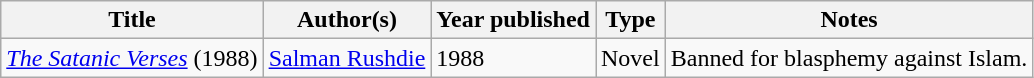<table class="wikitable sortable">
<tr>
<th>Title</th>
<th>Author(s)</th>
<th>Year published</th>
<th>Type</th>
<th class="unsortable">Notes</th>
</tr>
<tr>
<td><em><a href='#'>The Satanic Verses</a></em> (1988)</td>
<td><a href='#'>Salman Rushdie</a></td>
<td>1988</td>
<td>Novel</td>
<td>Banned for blasphemy against Islam.</td>
</tr>
</table>
